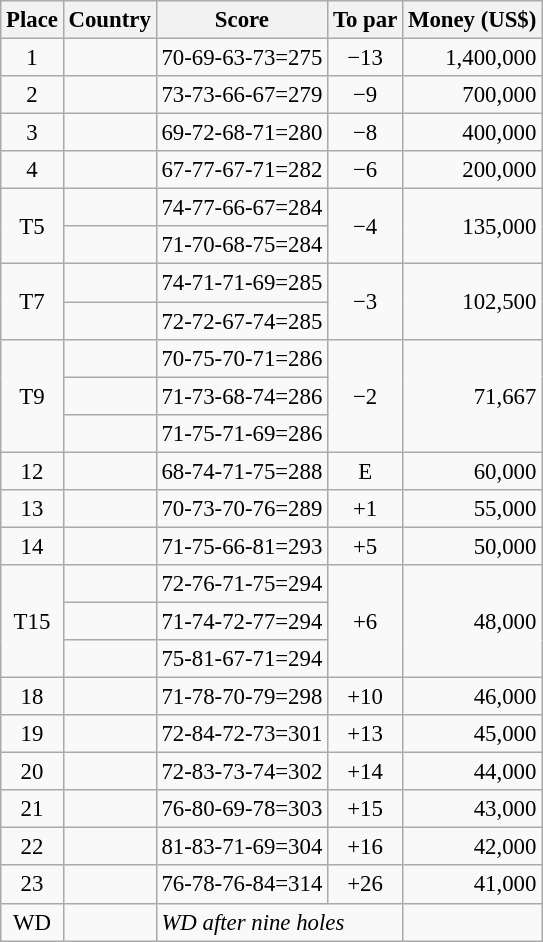<table class="wikitable" style="font-size:95%;">
<tr>
<th>Place</th>
<th>Country</th>
<th>Score</th>
<th>To par</th>
<th>Money (US$)</th>
</tr>
<tr>
<td align=center>1</td>
<td></td>
<td>70-69-63-73=275</td>
<td align=center>−13</td>
<td align=right>1,400,000</td>
</tr>
<tr>
<td align=center>2</td>
<td></td>
<td>73-73-66-67=279</td>
<td align=center>−9</td>
<td align=right>700,000</td>
</tr>
<tr>
<td align=center>3</td>
<td></td>
<td>69-72-68-71=280</td>
<td align=center>−8</td>
<td align=right>400,000</td>
</tr>
<tr>
<td align=center>4</td>
<td></td>
<td>67-77-67-71=282</td>
<td align=center>−6</td>
<td align=right>200,000</td>
</tr>
<tr>
<td align=center rowspan=2>T5</td>
<td></td>
<td>74-77-66-67=284</td>
<td align=center rowspan=2>−4</td>
<td align=right rowspan=2>135,000</td>
</tr>
<tr>
<td></td>
<td>71-70-68-75=284</td>
</tr>
<tr>
<td align=center rowspan=2>T7</td>
<td></td>
<td>74-71-71-69=285</td>
<td align=center rowspan=2>−3</td>
<td align=right rowspan=2>102,500</td>
</tr>
<tr>
<td></td>
<td>72-72-67-74=285</td>
</tr>
<tr>
<td align=center rowspan=3>T9</td>
<td></td>
<td>70-75-70-71=286</td>
<td align=center rowspan=3>−2</td>
<td align=right rowspan=3>71,667</td>
</tr>
<tr>
<td></td>
<td>71-73-68-74=286</td>
</tr>
<tr>
<td></td>
<td>71-75-71-69=286</td>
</tr>
<tr>
<td align=center>12</td>
<td></td>
<td>68-74-71-75=288</td>
<td align=center>E</td>
<td align=right>60,000</td>
</tr>
<tr>
<td align=center>13</td>
<td></td>
<td>70-73-70-76=289</td>
<td align=center>+1</td>
<td align=right>55,000</td>
</tr>
<tr>
<td align=center>14</td>
<td></td>
<td>71-75-66-81=293</td>
<td align=center>+5</td>
<td align=right>50,000</td>
</tr>
<tr>
<td align=center rowspan=3>T15</td>
<td></td>
<td>72-76-71-75=294</td>
<td align=center rowspan=3>+6</td>
<td align=right rowspan=3>48,000</td>
</tr>
<tr>
<td></td>
<td>71-74-72-77=294</td>
</tr>
<tr>
<td></td>
<td>75-81-67-71=294</td>
</tr>
<tr>
<td align=center>18</td>
<td></td>
<td>71-78-70-79=298</td>
<td align=center>+10</td>
<td align=right>46,000</td>
</tr>
<tr>
<td align=center>19</td>
<td></td>
<td>72-84-72-73=301</td>
<td align=center>+13</td>
<td align=right>45,000</td>
</tr>
<tr>
<td align=center>20</td>
<td></td>
<td>72-83-73-74=302</td>
<td align=center>+14</td>
<td align=right>44,000</td>
</tr>
<tr>
<td align=center>21</td>
<td></td>
<td>76-80-69-78=303</td>
<td align=center>+15</td>
<td align=right>43,000</td>
</tr>
<tr>
<td align=center>22</td>
<td></td>
<td>81-83-71-69=304</td>
<td align=center>+16</td>
<td align=right>42,000</td>
</tr>
<tr>
<td align=center>23</td>
<td></td>
<td>76-78-76-84=314</td>
<td align=center>+26</td>
<td align=right>41,000</td>
</tr>
<tr>
<td align=center>WD</td>
<td></td>
<td colspan=2><em>WD after nine holes</em></td>
<td></td>
</tr>
</table>
